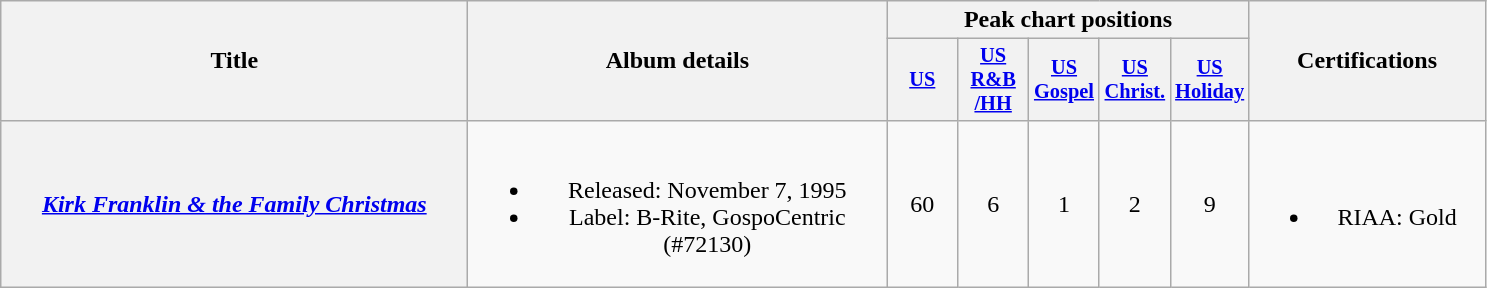<table class="wikitable plainrowheaders" style="text-align:center;" border="1">
<tr>
<th scope="col" rowspan="2" style="width:19em;">Title</th>
<th scope="col" rowspan="2" style="width:17em;">Album details</th>
<th scope="col" colspan="5">Peak chart positions</th>
<th rowspan=2 width="150">Certifications</th>
</tr>
<tr>
<th scope="col" style="width:3em;font-size:85%;"><a href='#'>US</a><br></th>
<th scope="col" style="width:3em;font-size:85%;"><a href='#'>US<br>R&B<br>/HH</a><br></th>
<th scope="col" style="width:3em;font-size:85%;"><a href='#'>US Gospel</a><br></th>
<th scope="col" style="width:3em;font-size:85%;"><a href='#'>US<br>Christ.</a><br></th>
<th scope="col" style="width:3em;font-size:85%;"><a href='#'>US<br>Holiday</a><br></th>
</tr>
<tr>
<th scope="row"><em><a href='#'>Kirk Franklin & the Family Christmas</a></em></th>
<td><br><ul><li>Released: November 7, 1995</li><li>Label: B-Rite, GospoCentric (#72130)</li></ul></td>
<td>60</td>
<td>6</td>
<td>1</td>
<td>2</td>
<td>9</td>
<td><br><ul><li>RIAA: Gold</li></ul></td>
</tr>
</table>
